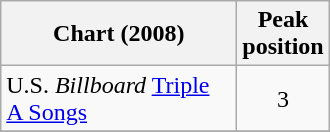<table class="wikitable">
<tr>
<th width="150">Chart (2008)</th>
<th width="50">Peak<br>position</th>
</tr>
<tr>
<td>U.S. <em>Billboard</em> <a href='#'>Triple A Songs</a></td>
<td align="center">3</td>
</tr>
<tr>
</tr>
</table>
